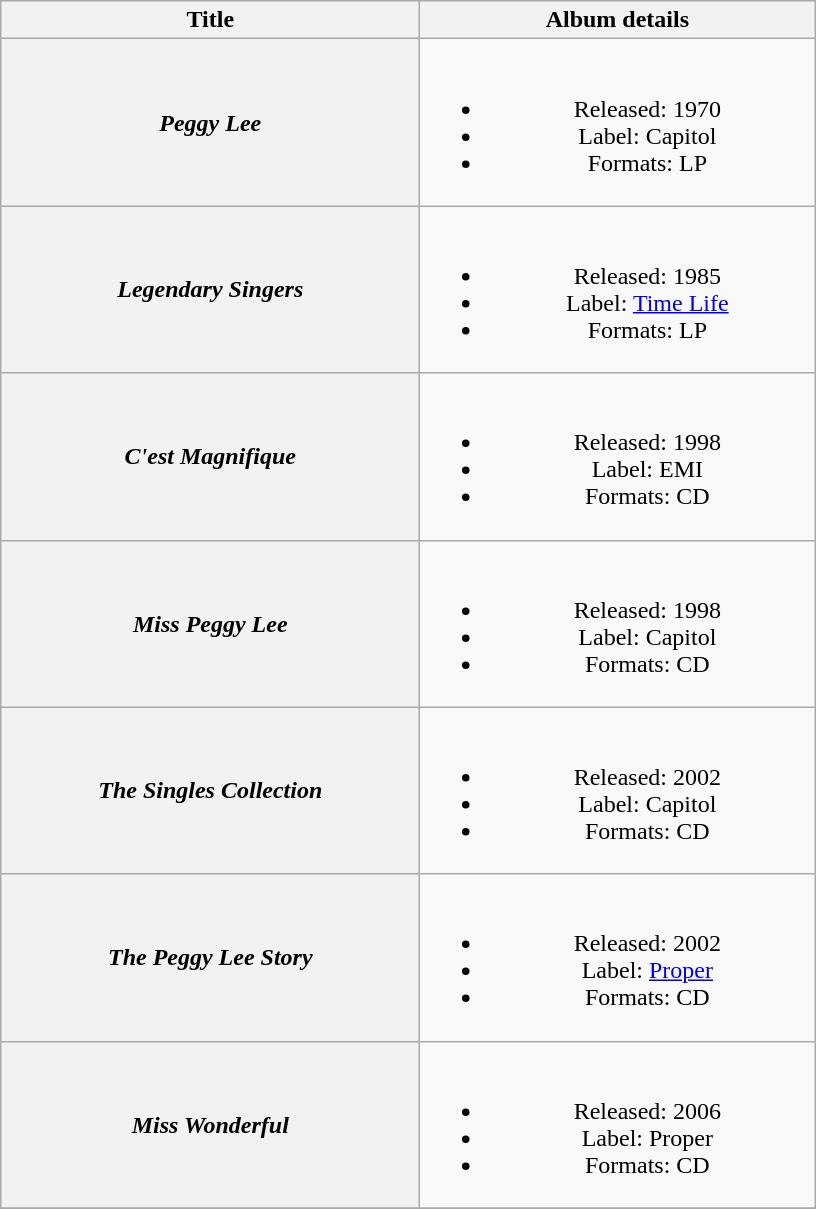<table class="wikitable plainrowheaders" style="text-align:center;">
<tr>
<th scope="col" style="width:17em;">Title</th>
<th scope="col" style="width:16em;">Album details</th>
</tr>
<tr>
<th scope="row"><em>Peggy Lee</em></th>
<td><br><ul><li>Released: 1970</li><li>Label: Capitol</li><li>Formats: LP</li></ul></td>
</tr>
<tr>
<th scope="row"><em>Legendary Singers</em></th>
<td><br><ul><li>Released: 1985</li><li>Label: <a href='#'>Time Life</a></li><li>Formats: LP</li></ul></td>
</tr>
<tr>
<th scope="row"><em>C'est Magnifique</em></th>
<td><br><ul><li>Released: 1998</li><li>Label: EMI</li><li>Formats: CD</li></ul></td>
</tr>
<tr>
<th scope="row"><em>Miss Peggy Lee</em></th>
<td><br><ul><li>Released: 1998</li><li>Label: Capitol</li><li>Formats: CD</li></ul></td>
</tr>
<tr>
<th scope="row"><em>The Singles Collection</em></th>
<td><br><ul><li>Released: 2002</li><li>Label: Capitol</li><li>Formats: CD</li></ul></td>
</tr>
<tr>
<th scope="row"><em>The Peggy Lee Story</em></th>
<td><br><ul><li>Released: 2002</li><li>Label: <a href='#'>Proper</a></li><li>Formats: CD</li></ul></td>
</tr>
<tr>
<th scope="row"><em>Miss Wonderful</em></th>
<td><br><ul><li>Released: 2006</li><li>Label: Proper</li><li>Formats: CD</li></ul></td>
</tr>
<tr>
</tr>
</table>
